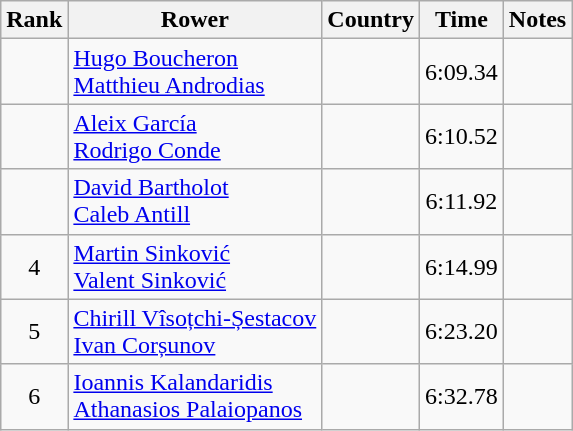<table class="wikitable" style="text-align:center">
<tr>
<th>Rank</th>
<th>Rower</th>
<th>Country</th>
<th>Time</th>
<th>Notes</th>
</tr>
<tr>
<td></td>
<td align="left"><a href='#'>Hugo Boucheron</a><br><a href='#'>Matthieu Androdias</a></td>
<td align="left"></td>
<td>6:09.34</td>
<td></td>
</tr>
<tr>
<td></td>
<td align="left"><a href='#'>Aleix García</a><br><a href='#'>Rodrigo Conde</a></td>
<td align="left"></td>
<td>6:10.52</td>
<td></td>
</tr>
<tr>
<td></td>
<td align="left"><a href='#'>David Bartholot</a><br><a href='#'>Caleb Antill</a></td>
<td align="left"></td>
<td>6:11.92</td>
<td></td>
</tr>
<tr>
<td>4</td>
<td align="left"><a href='#'>Martin Sinković</a><br><a href='#'>Valent Sinković</a></td>
<td align="left"></td>
<td>6:14.99</td>
<td></td>
</tr>
<tr>
<td>5</td>
<td align="left"><a href='#'>Chirill Vîsoțchi-Șestacov</a><br><a href='#'>Ivan Corșunov</a></td>
<td align="left"></td>
<td>6:23.20</td>
<td></td>
</tr>
<tr>
<td>6</td>
<td align="left"><a href='#'>Ioannis Kalandaridis</a><br><a href='#'>Athanasios Palaiopanos</a></td>
<td align="left"></td>
<td>6:32.78</td>
<td></td>
</tr>
</table>
